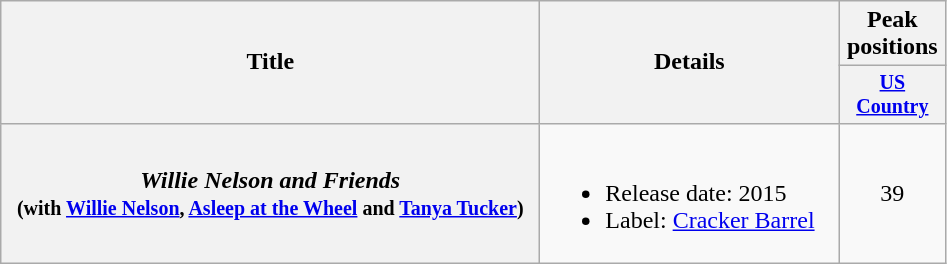<table class="wikitable plainrowheaders" style="text-align:center;">
<tr>
<th rowspan="2" style="width:22em;">Title</th>
<th rowspan="2" style="width:12em;">Details</th>
<th>Peak positions</th>
</tr>
<tr style="font-size:smaller;">
<th width="65"><a href='#'>US Country</a></th>
</tr>
<tr>
<th scope="row"><em>Willie Nelson and Friends</em><br><small>(with <a href='#'>Willie Nelson</a>, <a href='#'>Asleep at the Wheel</a> and <a href='#'>Tanya Tucker</a>)</small></th>
<td align="left"><br><ul><li>Release date: 2015</li><li>Label: <a href='#'>Cracker Barrel</a></li></ul></td>
<td>39</td>
</tr>
</table>
